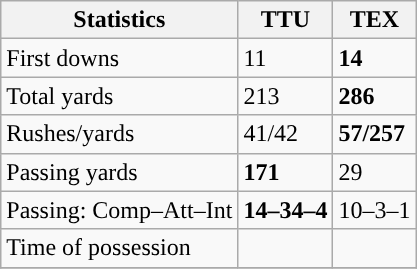<table class="wikitable" style="float: left;">
<tr>
<th>Statistics</th>
<th>TTU</th>
<th>TEX</th>
</tr>
<tr>
<td>First downs</td>
<td>11</td>
<td><strong>14</strong></td>
</tr>
<tr>
<td>Total yards</td>
<td>213</td>
<td><strong>286</strong></td>
</tr>
<tr>
<td>Rushes/yards</td>
<td>41/42</td>
<td><strong>57/257</strong></td>
</tr>
<tr>
<td>Passing yards</td>
<td><strong>171</strong></td>
<td>29</td>
</tr>
<tr>
<td>Passing: Comp–Att–Int</td>
<td><strong>14–34–4</strong></td>
<td>10–3–1</td>
</tr>
<tr>
<td>Time of possession</td>
<td></td>
<td></td>
</tr>
<tr>
</tr>
</table>
